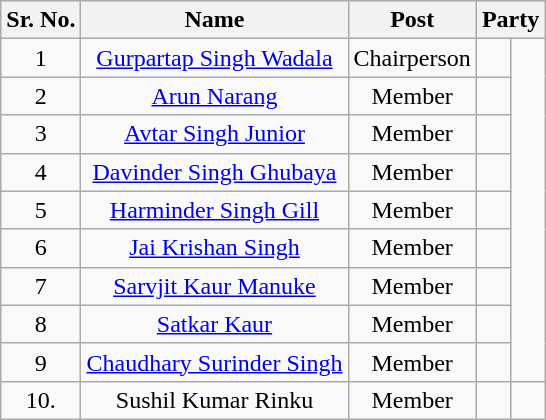<table class="wikitable sortable">
<tr>
<th>Sr. No.</th>
<th>Name</th>
<th>Post</th>
<th colspan="2">Party</th>
</tr>
<tr align="center">
<td>1</td>
<td><a href='#'>Gurpartap Singh Wadala</a></td>
<td>Chairperson</td>
<td></td>
</tr>
<tr align="center">
<td>2</td>
<td><a href='#'>Arun Narang</a></td>
<td>Member</td>
<td></td>
</tr>
<tr align="center">
<td>3</td>
<td><a href='#'>Avtar Singh Junior</a></td>
<td>Member</td>
<td></td>
</tr>
<tr align="center">
<td>4</td>
<td><a href='#'>Davinder Singh Ghubaya</a></td>
<td>Member</td>
<td></td>
</tr>
<tr align="center">
<td>5</td>
<td><a href='#'>Harminder Singh Gill</a></td>
<td>Member</td>
<td></td>
</tr>
<tr align="center">
<td>6</td>
<td><a href='#'>Jai Krishan Singh</a></td>
<td>Member</td>
<td></td>
</tr>
<tr align="center">
<td>7</td>
<td><a href='#'>Sarvjit Kaur Manuke</a></td>
<td>Member</td>
<td></td>
</tr>
<tr align="center">
<td>8</td>
<td><a href='#'>Satkar Kaur</a></td>
<td>Member</td>
<td></td>
</tr>
<tr align="center">
<td>9</td>
<td><a href='#'>Chaudhary Surinder Singh</a></td>
<td>Member</td>
<td></td>
</tr>
<tr align="center">
<td>10.</td>
<td>Sushil Kumar Rinku</td>
<td>Member</td>
<td></td>
<td></td>
</tr>
</table>
